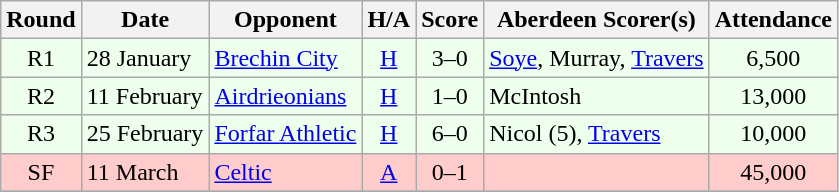<table class="wikitable" style="text-align:center">
<tr>
<th>Round</th>
<th>Date</th>
<th>Opponent</th>
<th>H/A</th>
<th>Score</th>
<th>Aberdeen Scorer(s)</th>
<th>Attendance</th>
</tr>
<tr bgcolor=#EEFFEE>
<td>R1</td>
<td align=left>28 January</td>
<td align=left><a href='#'>Brechin City</a></td>
<td><a href='#'>H</a></td>
<td>3–0</td>
<td align=left><a href='#'>Soye</a>, Murray, <a href='#'>Travers</a></td>
<td>6,500</td>
</tr>
<tr bgcolor=#EEFFEE>
<td>R2</td>
<td align=left>11 February</td>
<td align=left><a href='#'>Airdrieonians</a></td>
<td><a href='#'>H</a></td>
<td>1–0</td>
<td align=left>McIntosh</td>
<td>13,000</td>
</tr>
<tr bgcolor=#EEFFEE>
<td>R3</td>
<td align=left>25 February</td>
<td align=left><a href='#'>Forfar Athletic</a></td>
<td><a href='#'>H</a></td>
<td>6–0</td>
<td align=left>Nicol (5), <a href='#'>Travers</a></td>
<td>10,000</td>
</tr>
<tr bgcolor=#FFCCCC>
<td>SF</td>
<td align=left>11 March</td>
<td align=left><a href='#'>Celtic</a></td>
<td><a href='#'>A</a></td>
<td>0–1</td>
<td align=left></td>
<td>45,000</td>
</tr>
<tr>
</tr>
</table>
